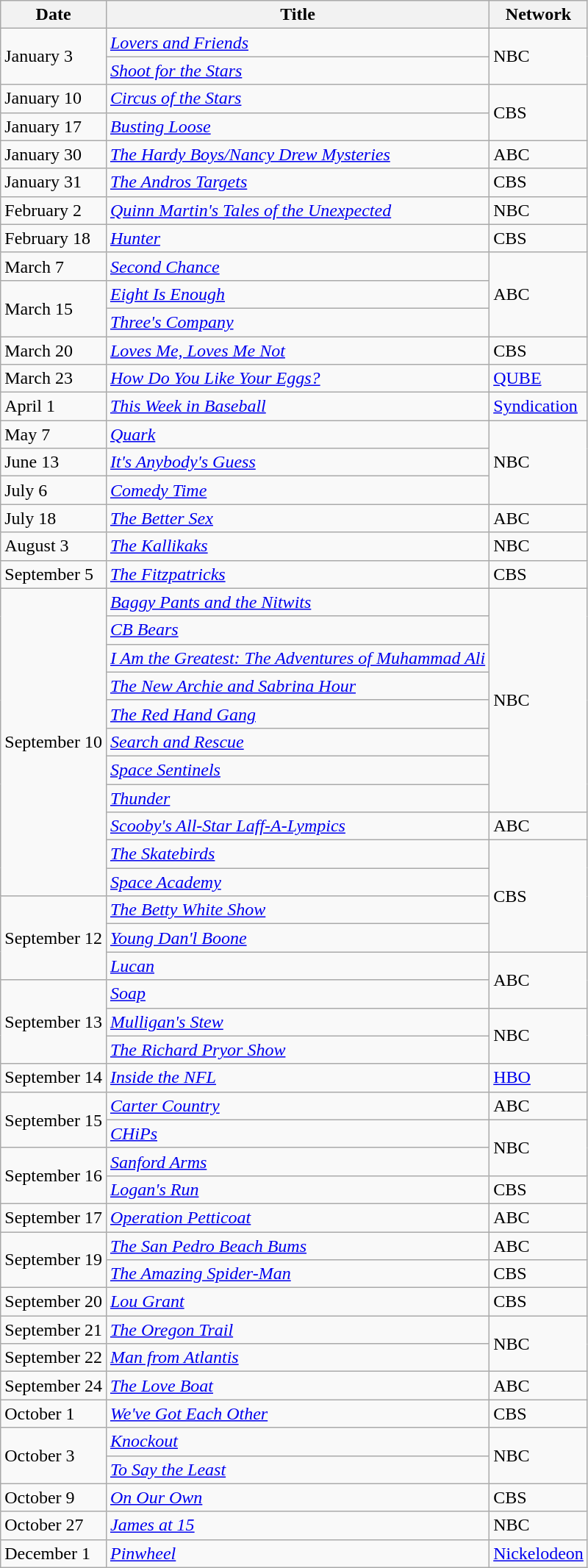<table class="wikitable sortable">
<tr>
<th>Date</th>
<th>Title</th>
<th>Network</th>
</tr>
<tr>
<td rowspan="2">January 3</td>
<td><em><a href='#'>Lovers and Friends</a></em></td>
<td rowspan="2">NBC</td>
</tr>
<tr>
<td><em><a href='#'>Shoot for the Stars</a></em></td>
</tr>
<tr>
<td>January 10</td>
<td><em><a href='#'>Circus of the Stars</a></em></td>
<td rowspan="2">CBS</td>
</tr>
<tr>
<td>January 17</td>
<td><em><a href='#'>Busting Loose</a></em></td>
</tr>
<tr>
<td>January 30</td>
<td><em><a href='#'>The Hardy Boys/Nancy Drew Mysteries</a></em></td>
<td>ABC</td>
</tr>
<tr>
<td>January 31</td>
<td><em><a href='#'>The Andros Targets</a></em></td>
<td>CBS</td>
</tr>
<tr>
<td>February 2</td>
<td><em><a href='#'>Quinn Martin's Tales of the Unexpected</a></em></td>
<td>NBC</td>
</tr>
<tr>
<td>February 18</td>
<td><em><a href='#'>Hunter</a></em></td>
<td>CBS</td>
</tr>
<tr>
<td>March 7</td>
<td><em><a href='#'>Second Chance</a></em></td>
<td rowspan="3">ABC</td>
</tr>
<tr>
<td rowspan="2">March 15</td>
<td><em><a href='#'>Eight Is Enough</a></em></td>
</tr>
<tr>
<td><em><a href='#'>Three's Company</a></em></td>
</tr>
<tr>
<td>March 20</td>
<td><em><a href='#'>Loves Me, Loves Me Not</a></em></td>
<td>CBS</td>
</tr>
<tr>
<td>March 23</td>
<td><em><a href='#'>How Do You Like Your Eggs?</a></em></td>
<td><a href='#'>QUBE</a></td>
</tr>
<tr>
<td>April 1</td>
<td><em><a href='#'>This Week in Baseball</a></em></td>
<td><a href='#'>Syndication</a></td>
</tr>
<tr>
<td>May 7</td>
<td><em><a href='#'>Quark</a></em></td>
<td rowspan="3">NBC</td>
</tr>
<tr>
<td>June 13</td>
<td><em><a href='#'>It's Anybody's Guess</a></em></td>
</tr>
<tr>
<td>July 6</td>
<td><em><a href='#'>Comedy Time</a></em></td>
</tr>
<tr>
<td>July 18</td>
<td><em><a href='#'>The Better Sex</a></em></td>
<td>ABC</td>
</tr>
<tr>
<td>August 3</td>
<td><em><a href='#'>The Kallikaks</a></em></td>
<td>NBC</td>
</tr>
<tr>
<td>September 5</td>
<td><em><a href='#'>The Fitzpatricks</a></em></td>
<td>CBS</td>
</tr>
<tr>
<td rowspan="11">September 10</td>
<td><em><a href='#'>Baggy Pants and the Nitwits</a></em></td>
<td rowspan="8">NBC</td>
</tr>
<tr>
<td><em><a href='#'>CB Bears</a></em></td>
</tr>
<tr>
<td><em><a href='#'>I Am the Greatest: The Adventures of Muhammad Ali</a></em></td>
</tr>
<tr>
<td><em><a href='#'>The New Archie and Sabrina Hour</a></em></td>
</tr>
<tr>
<td><em><a href='#'>The Red Hand Gang</a></em></td>
</tr>
<tr>
<td><em><a href='#'>Search and Rescue</a></em></td>
</tr>
<tr>
<td><em><a href='#'>Space Sentinels</a></em></td>
</tr>
<tr>
<td><em><a href='#'>Thunder</a></em></td>
</tr>
<tr>
<td><em><a href='#'>Scooby's All-Star Laff-A-Lympics</a></em></td>
<td>ABC</td>
</tr>
<tr>
<td><em><a href='#'>The Skatebirds</a></em></td>
<td rowspan="4">CBS</td>
</tr>
<tr>
<td><em><a href='#'>Space Academy</a></em></td>
</tr>
<tr>
<td rowspan="3">September 12</td>
<td><em><a href='#'>The Betty White Show</a></em></td>
</tr>
<tr>
<td><em><a href='#'>Young Dan'l Boone</a></em></td>
</tr>
<tr>
<td><em><a href='#'>Lucan</a></em></td>
<td rowspan="2">ABC</td>
</tr>
<tr>
<td rowspan="3">September 13</td>
<td><em><a href='#'>Soap</a></em></td>
</tr>
<tr>
<td><em><a href='#'>Mulligan's Stew</a></em></td>
<td rowspan="2">NBC</td>
</tr>
<tr>
<td><em><a href='#'>The Richard Pryor Show</a></em></td>
</tr>
<tr>
<td>September 14</td>
<td><em><a href='#'>Inside the NFL</a></em></td>
<td><a href='#'>HBO</a></td>
</tr>
<tr>
<td rowspan="2">September 15</td>
<td><em><a href='#'>Carter Country</a></em></td>
<td>ABC</td>
</tr>
<tr>
<td><em><a href='#'>CHiPs</a></em></td>
<td rowspan="2">NBC</td>
</tr>
<tr>
<td rowspan="2">September 16</td>
<td><em><a href='#'>Sanford Arms</a></em></td>
</tr>
<tr>
<td><em><a href='#'>Logan's Run</a></em></td>
<td>CBS</td>
</tr>
<tr>
<td>September 17</td>
<td><em><a href='#'>Operation Petticoat</a></em></td>
<td rowspan="1">ABC</td>
</tr>
<tr>
<td rowspan="2">September 19</td>
<td><em><a href='#'>The San Pedro Beach Bums</a></em></td>
<td>ABC</td>
</tr>
<tr>
<td><em><a href='#'>The Amazing Spider-Man</a></em></td>
<td>CBS</td>
</tr>
<tr>
<td>September 20</td>
<td><em><a href='#'>Lou Grant</a></em></td>
<td>CBS</td>
</tr>
<tr>
<td>September 21</td>
<td><em><a href='#'>The Oregon Trail</a></em></td>
<td rowspan="2">NBC</td>
</tr>
<tr>
<td>September 22</td>
<td><em><a href='#'>Man from Atlantis</a></em></td>
</tr>
<tr>
<td>September 24</td>
<td><em><a href='#'>The Love Boat</a></em></td>
<td>ABC</td>
</tr>
<tr>
<td>October 1</td>
<td><em><a href='#'>We've Got Each Other</a></em></td>
<td>CBS</td>
</tr>
<tr>
<td rowspan="2">October 3</td>
<td><em><a href='#'>Knockout</a></em></td>
<td rowspan="2">NBC</td>
</tr>
<tr>
<td><em><a href='#'>To Say the Least</a></em></td>
</tr>
<tr>
<td>October 9</td>
<td><em><a href='#'>On Our Own</a></em></td>
<td>CBS</td>
</tr>
<tr>
<td>October 27</td>
<td><em><a href='#'>James at 15</a></em></td>
<td>NBC</td>
</tr>
<tr>
<td>December 1</td>
<td><em><a href='#'>Pinwheel</a></em></td>
<td><a href='#'>Nickelodeon</a></td>
</tr>
</table>
